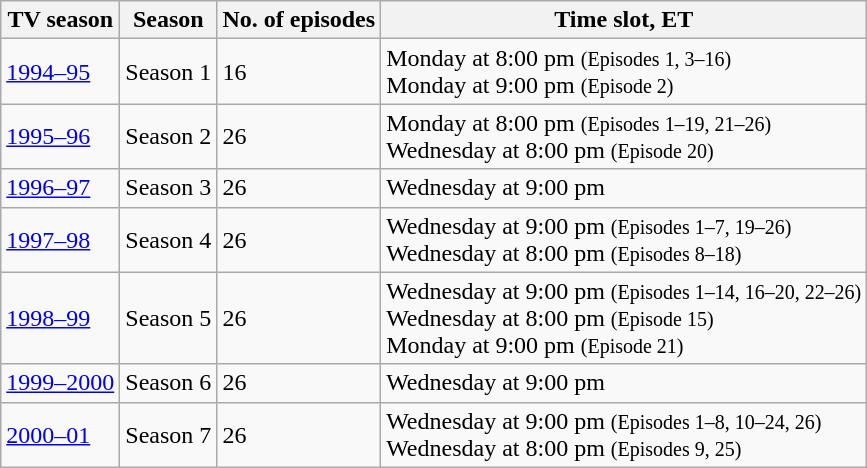<table class="wikitable">
<tr>
<th>TV season</th>
<th>Season</th>
<th>No. of episodes</th>
<th>Time slot, ET</th>
</tr>
<tr>
<td><a href='#'>1994–95</a></td>
<td>Season 1</td>
<td>16</td>
<td>Monday at 8:00 pm <small>(Episodes 1, 3–16)</small><br>Monday at 9:00 pm <small>(Episode 2)</small></td>
</tr>
<tr>
<td><a href='#'>1995–96</a></td>
<td>Season 2</td>
<td>26</td>
<td>Monday at 8:00 pm <small>(Episodes 1–19, 21–26)</small><br>Wednesday at 8:00 pm <small>(Episode 20)</small></td>
</tr>
<tr>
<td><a href='#'>1996–97</a></td>
<td>Season 3</td>
<td>26</td>
<td>Wednesday at 9:00 pm</td>
</tr>
<tr>
<td><a href='#'>1997–98</a></td>
<td>Season 4</td>
<td>26</td>
<td>Wednesday at 9:00 pm <small>(Episodes 1–7, 19–26)</small><br>Wednesday at 8:00 pm <small>(Episodes 8–18)</small></td>
</tr>
<tr>
<td><a href='#'>1998–99</a></td>
<td>Season 5</td>
<td>26</td>
<td>Wednesday at 9:00 pm <small>(Episodes 1–14, 16–20, 22–26)</small><br>Wednesday at 8:00 pm <small>(Episode 15)</small><br>Monday at 9:00 pm <small>(Episode 21)</small></td>
</tr>
<tr>
<td><a href='#'>1999–2000</a></td>
<td>Season 6</td>
<td>26</td>
<td>Wednesday at 9:00 pm</td>
</tr>
<tr>
<td><a href='#'>2000–01</a></td>
<td>Season 7</td>
<td>26</td>
<td>Wednesday at 9:00 pm <small>(Episodes 1–8, 10–24, 26)</small><br>Wednesday at 8:00 pm <small>(Episodes 9, 25)</small></td>
</tr>
</table>
